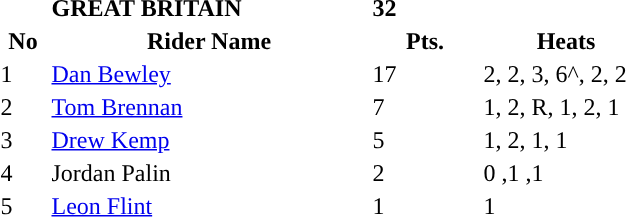<table class="toccolours">
<tr>
<td></td>
<td><strong>GREAT BRITAIN</strong></td>
<td><strong>32</strong></td>
</tr>
<tr style="background-color:">
<th width=30px>No</th>
<th width=210px>Rider Name</th>
<th width=70px>Pts.</th>
<th width=110px>Heats</th>
</tr>
<tr style="background-color:">
<td>1</td>
<td><a href='#'>Dan Bewley</a></td>
<td>17</td>
<td>2, 2, 3, 6^, 2, 2</td>
</tr>
<tr style="background-color:">
<td>2</td>
<td><a href='#'>Tom Brennan</a></td>
<td>7</td>
<td>1, 2, R, 1, 2, 1</td>
</tr>
<tr style="background-color:">
<td>3</td>
<td><a href='#'>Drew Kemp</a></td>
<td>5</td>
<td>1, 2, 1, 1</td>
</tr>
<tr style="background-color:">
<td>4</td>
<td>Jordan Palin</td>
<td>2</td>
<td>0 ,1 ,1</td>
</tr>
<tr style="background-color:">
<td>5</td>
<td><a href='#'>Leon Flint</a></td>
<td>1</td>
<td>1</td>
</tr>
</table>
